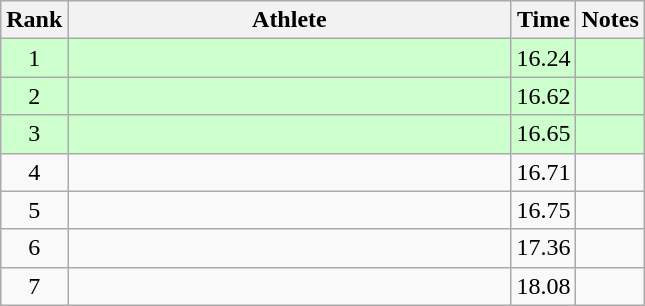<table class="wikitable" style="text-align:center">
<tr>
<th>Rank</th>
<th Style="width:18em">Athlete</th>
<th>Time</th>
<th>Notes</th>
</tr>
<tr style="background:#cfc">
<td>1</td>
<td style="text-align:left"></td>
<td>16.24</td>
<td></td>
</tr>
<tr style="background:#cfc">
<td>2</td>
<td style="text-align:left"></td>
<td>16.62</td>
<td></td>
</tr>
<tr style="background:#cfc">
<td>3</td>
<td style="text-align:left"></td>
<td>16.65</td>
<td></td>
</tr>
<tr>
<td>4</td>
<td style="text-align:left"></td>
<td>16.71</td>
<td></td>
</tr>
<tr>
<td>5</td>
<td style="text-align:left"></td>
<td>16.75</td>
<td></td>
</tr>
<tr>
<td>6</td>
<td style="text-align:left"></td>
<td>17.36</td>
<td></td>
</tr>
<tr>
<td>7</td>
<td style="text-align:left"></td>
<td>18.08</td>
<td></td>
</tr>
</table>
